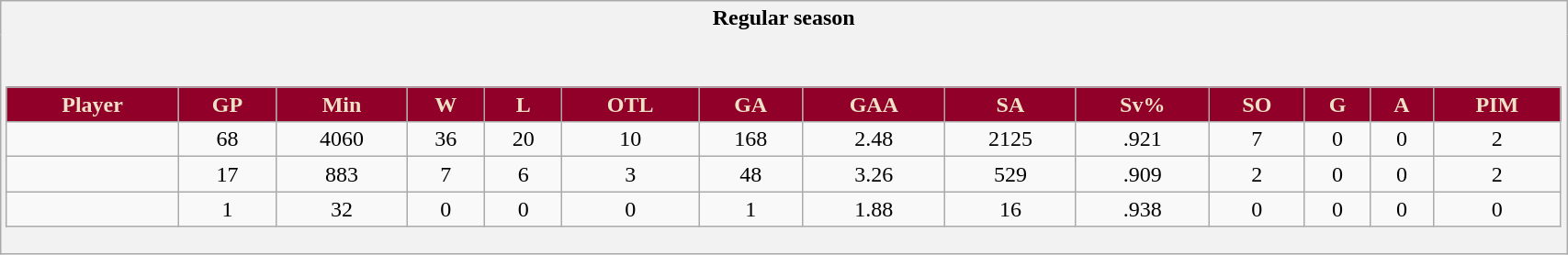<table class="wikitable" style="border: 1px solid #aaa;" width="90%">
<tr>
<th style="border: 0;">Regular season</th>
</tr>
<tr>
<td style="background: #f2f2f2; border: 0; text-align: center;"><br><table class="wikitable sortable" width="100%">
<tr align="center" bgcolor="#dddddd">
<th style="background:#900028; color:#EEE1C5">Player</th>
<th style="background:#900028; color:#EEE1C5">GP</th>
<th style="background:#900028; color:#EEE1C5">Min</th>
<th style="background:#900028; color:#EEE1C5">W</th>
<th style="background:#900028; color:#EEE1C5">L</th>
<th style="background:#900028; color:#EEE1C5">OTL</th>
<th style="background:#900028; color:#EEE1C5">GA</th>
<th style="background:#900028; color:#EEE1C5">GAA</th>
<th style="background:#900028; color:#EEE1C5">SA</th>
<th style="background:#900028; color:#EEE1C5">Sv%</th>
<th style="background:#900028; color:#EEE1C5">SO</th>
<th style="background:#900028; color:#EEE1C5">G</th>
<th style="background:#900028; color:#EEE1C5">A</th>
<th style="background:#900028; color:#EEE1C5">PIM</th>
</tr>
<tr align=center>
<td></td>
<td>68</td>
<td>4060</td>
<td>36</td>
<td>20</td>
<td>10</td>
<td>168</td>
<td>2.48</td>
<td>2125</td>
<td>.921</td>
<td>7</td>
<td>0</td>
<td>0</td>
<td>2</td>
</tr>
<tr align=center>
<td></td>
<td>17</td>
<td>883</td>
<td>7</td>
<td>6</td>
<td>3</td>
<td>48</td>
<td>3.26</td>
<td>529</td>
<td>.909</td>
<td>2</td>
<td>0</td>
<td>0</td>
<td>2</td>
</tr>
<tr align=center>
<td></td>
<td>1</td>
<td>32</td>
<td>0</td>
<td>0</td>
<td>0</td>
<td>1</td>
<td>1.88</td>
<td>16</td>
<td>.938</td>
<td>0</td>
<td>0</td>
<td>0</td>
<td>0</td>
</tr>
</table>
</td>
</tr>
</table>
